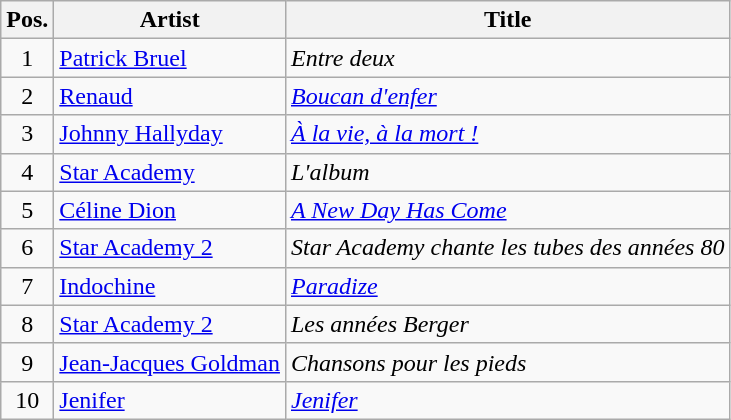<table class="wikitable sortable">
<tr>
<th>Pos.</th>
<th>Artist</th>
<th>Title</th>
</tr>
<tr>
<td style="text-align: center;">1</td>
<td><a href='#'>Patrick Bruel</a></td>
<td><em>Entre deux</em></td>
</tr>
<tr>
<td style="text-align: center;">2</td>
<td><a href='#'>Renaud</a></td>
<td><em><a href='#'>Boucan d'enfer</a></em></td>
</tr>
<tr>
<td style="text-align: center;">3</td>
<td><a href='#'>Johnny Hallyday</a></td>
<td><em><a href='#'>À la vie, à la mort !</a></em></td>
</tr>
<tr>
<td style="text-align: center;">4</td>
<td><a href='#'>Star Academy</a></td>
<td><em>L'album</em></td>
</tr>
<tr>
<td style="text-align: center;">5</td>
<td><a href='#'>Céline Dion</a></td>
<td><em><a href='#'>A New Day Has Come</a></em></td>
</tr>
<tr>
<td style="text-align: center;">6</td>
<td><a href='#'>Star Academy 2</a></td>
<td><em>Star Academy chante les tubes des années 80</em></td>
</tr>
<tr>
<td style="text-align: center;">7</td>
<td><a href='#'>Indochine</a></td>
<td><em><a href='#'>Paradize</a></em></td>
</tr>
<tr>
<td style="text-align: center;">8</td>
<td><a href='#'>Star Academy 2</a></td>
<td><em>Les années Berger</em></td>
</tr>
<tr>
<td style="text-align: center;">9</td>
<td><a href='#'>Jean-Jacques Goldman</a></td>
<td><em>Chansons pour les pieds</em></td>
</tr>
<tr>
<td style="text-align: center;">10</td>
<td><a href='#'>Jenifer</a></td>
<td><em><a href='#'>Jenifer</a></em></td>
</tr>
</table>
